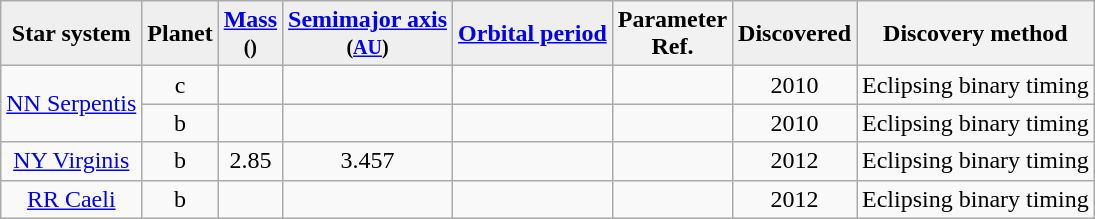<table class="wikitable" style="text-align:center;border-collapse:collapse;" cellpadding="2">
<tr>
<th style="background:#efefef;">Star system</th>
<th style="background:#efefef;">Planet</th>
<th style="background:#efefef;"><a href='#'>Mass</a><br><small>()</small></th>
<th style="background:#efefef;"><a href='#'>Semimajor axis</a><br><small>(<a href='#'>AU</a>)</small></th>
<th style="background:#efefef;"><a href='#'>Orbital period</a></th>
<th>Parameter<br>Ref.</th>
<th style="background:#efefef;">Discovered</th>
<th>Discovery method</th>
</tr>
<tr>
<td rowspan=2><a href='#'>NN Serpentis</a></td>
<td>c</td>
<td></td>
<td></td>
<td></td>
<td></td>
<td>2010</td>
<td>Eclipsing binary timing</td>
</tr>
<tr>
<td>b</td>
<td></td>
<td></td>
<td></td>
<td></td>
<td>2010</td>
<td>Eclipsing binary timing</td>
</tr>
<tr>
<td><a href='#'>NY Virginis</a></td>
<td>b</td>
<td>2.85</td>
<td>3.457</td>
<td></td>
<td></td>
<td>2012</td>
<td>Eclipsing binary timing</td>
</tr>
<tr>
<td><a href='#'>RR Caeli</a></td>
<td>b</td>
<td></td>
<td></td>
<td></td>
<td></td>
<td>2012</td>
<td>Eclipsing binary timing</td>
</tr>
</table>
